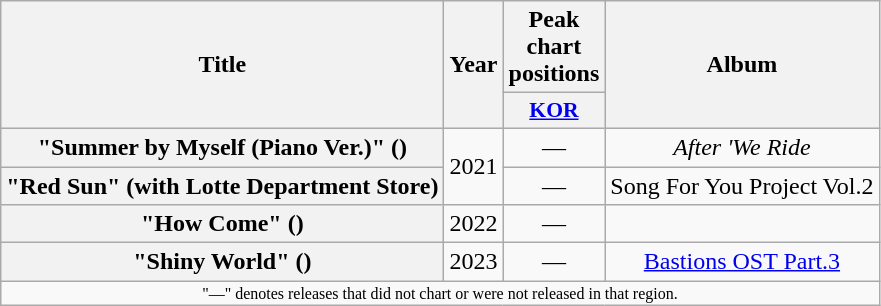<table class="wikitable plainrowheaders" style="text-align:center">
<tr>
<th scope="col" rowspan="2">Title</th>
<th scope="col" rowspan="2">Year</th>
<th scope="col" colspan="1">Peak chart positions</th>
<th scope="col" rowspan="2">Album</th>
</tr>
<tr>
<th scope="col" style="width:3em;font-size:90%"><a href='#'>KOR</a><br></th>
</tr>
<tr>
<th scope="row">"Summer by Myself (Piano Ver.)" ()</th>
<td rowspan="2">2021</td>
<td>—</td>
<td><em>After 'We Ride<strong></td>
</tr>
<tr>
<th scope="row">"Red Sun" (with Lotte Department Store)</th>
<td>—</td>
<td></em>Song For You Project Vol.2<em></td>
</tr>
<tr>
<th scope="row">"How Come" ()</th>
<td>2022</td>
<td>—</td>
<td></td>
</tr>
<tr>
<th scope="row">"Shiny World" ()</th>
<td>2023</td>
<td>—</td>
<td></em><a href='#'>Bastions OST Part.3</a><em></td>
</tr>
<tr>
<td colspan="5" style="font-size:8pt">"—" denotes releases that did not chart or were not released in that region.</td>
</tr>
</table>
